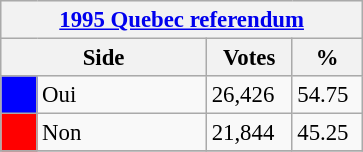<table class="wikitable" style="font-size: 95%; clear:both">
<tr style="background-color:#E9E9E9">
<th colspan=4><a href='#'>1995 Quebec referendum</a></th>
</tr>
<tr style="background-color:#E9E9E9">
<th colspan=2 style="width: 130px">Side</th>
<th style="width: 50px">Votes</th>
<th style="width: 40px">%</th>
</tr>
<tr>
<td bgcolor="blue"></td>
<td>Oui</td>
<td>26,426</td>
<td>54.75</td>
</tr>
<tr>
<td bgcolor="red"></td>
<td>Non</td>
<td>21,844</td>
<td>45.25</td>
</tr>
<tr>
</tr>
</table>
